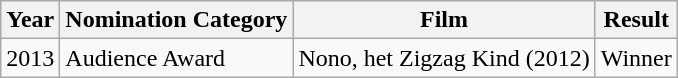<table class="wikitable">
<tr>
<th>Year</th>
<th>Nomination Category</th>
<th>Film</th>
<th>Result</th>
</tr>
<tr>
<td>2013</td>
<td>Audience Award</td>
<td>Nono, het Zigzag Kind (2012)</td>
<td>Winner</td>
</tr>
</table>
